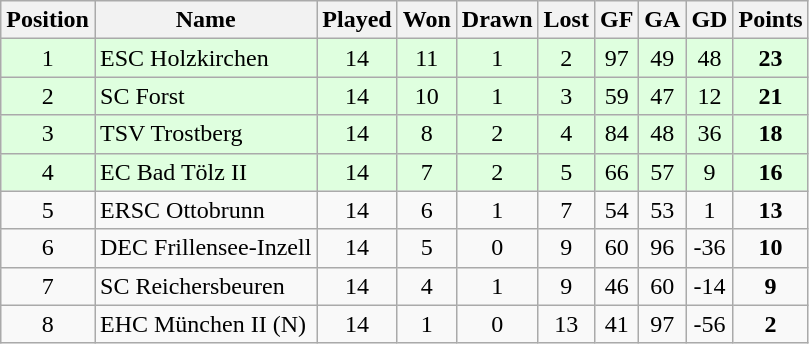<table class="wikitable">
<tr align="center">
<th>Position</th>
<th>Name</th>
<th>Played</th>
<th>Won</th>
<th>Drawn</th>
<th>Lost</th>
<th>GF</th>
<th>GA</th>
<th>GD</th>
<th>Points</th>
</tr>
<tr align="center" bgcolor="#dfffdf">
<td>1</td>
<td align="left">ESC Holzkirchen</td>
<td>14</td>
<td>11</td>
<td>1</td>
<td>2</td>
<td>97</td>
<td>49</td>
<td>48</td>
<td><strong>23</strong></td>
</tr>
<tr align="center" bgcolor="#dfffdf">
<td>2</td>
<td align="left">SC Forst</td>
<td>14</td>
<td>10</td>
<td>1</td>
<td>3</td>
<td>59</td>
<td>47</td>
<td>12</td>
<td><strong>21</strong></td>
</tr>
<tr align="center" bgcolor="#dfffdf">
<td>3</td>
<td align="left">TSV Trostberg</td>
<td>14</td>
<td>8</td>
<td>2</td>
<td>4</td>
<td>84</td>
<td>48</td>
<td>36</td>
<td><strong>18</strong></td>
</tr>
<tr align="center" bgcolor="#dfffdf">
<td>4</td>
<td align="left">EC Bad Tölz II</td>
<td>14</td>
<td>7</td>
<td>2</td>
<td>5</td>
<td>66</td>
<td>57</td>
<td>9</td>
<td><strong>16</strong></td>
</tr>
<tr align="center">
<td>5</td>
<td align="left">ERSC Ottobrunn</td>
<td>14</td>
<td>6</td>
<td>1</td>
<td>7</td>
<td>54</td>
<td>53</td>
<td>1</td>
<td><strong>13</strong></td>
</tr>
<tr align="center">
<td>6</td>
<td align="left">DEC Frillensee-Inzell</td>
<td>14</td>
<td>5</td>
<td>0</td>
<td>9</td>
<td>60</td>
<td>96</td>
<td>-36</td>
<td><strong>10</strong></td>
</tr>
<tr align="center">
<td>7</td>
<td align="left">SC Reichersbeuren</td>
<td>14</td>
<td>4</td>
<td>1</td>
<td>9</td>
<td>46</td>
<td>60</td>
<td>-14</td>
<td><strong>9</strong></td>
</tr>
<tr align="center">
<td>8</td>
<td align="left">EHC München II (N)</td>
<td>14</td>
<td>1</td>
<td>0</td>
<td>13</td>
<td>41</td>
<td>97</td>
<td>-56</td>
<td><strong>2</strong></td>
</tr>
</table>
